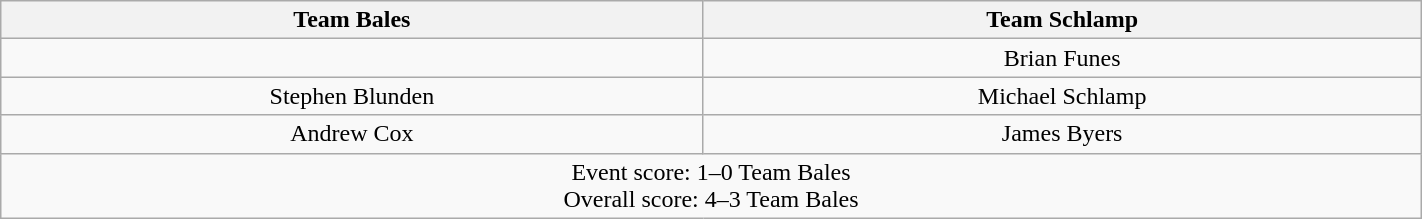<table width="75%" class="wikitable">
<tr>
<th>Team Bales</th>
<th>Team Schlamp</th>
</tr>
<tr align="center">
<td></td>
<td>Brian Funes</td>
</tr>
<tr align="center">
<td>Stephen Blunden</td>
<td>Michael Schlamp</td>
</tr>
<tr align="center">
<td>Andrew Cox</td>
<td>James Byers</td>
</tr>
<tr align="center">
<td colspan="2">Event score: 1–0 Team Bales <br> Overall score: 4–3 Team Bales</td>
</tr>
</table>
